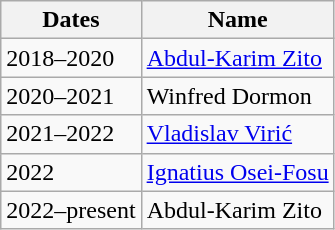<table class="wikitable">
<tr>
<th>Dates</th>
<th>Name</th>
</tr>
<tr>
<td>2018–2020</td>
<td> <a href='#'>Abdul-Karim Zito</a></td>
</tr>
<tr>
<td>2020–2021</td>
<td> Winfred Dormon</td>
</tr>
<tr>
<td>2021–2022</td>
<td> <a href='#'>Vladislav Virić</a></td>
</tr>
<tr>
<td>2022</td>
<td> <a href='#'>Ignatius Osei-Fosu</a></td>
</tr>
<tr>
<td>2022–present</td>
<td> Abdul-Karim Zito</td>
</tr>
</table>
